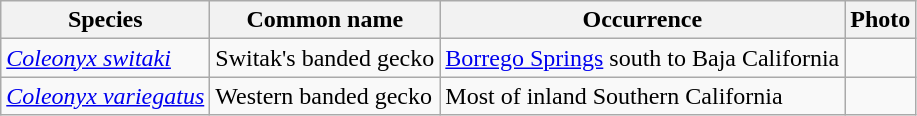<table class="wikitable">
<tr>
<th>Species</th>
<th>Common name</th>
<th>Occurrence</th>
<th>Photo</th>
</tr>
<tr>
<td><em><a href='#'>Coleonyx switaki</a></em></td>
<td>Switak's banded gecko</td>
<td><a href='#'>Borrego Springs</a> south to Baja California</td>
<td></td>
</tr>
<tr>
<td><em><a href='#'>Coleonyx variegatus</a></em></td>
<td>Western banded gecko</td>
<td>Most of inland Southern California</td>
<td></td>
</tr>
</table>
